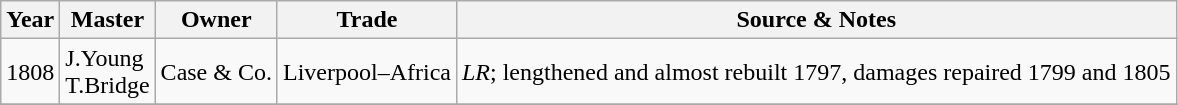<table class=" wikitable">
<tr>
<th>Year</th>
<th>Master</th>
<th>Owner</th>
<th>Trade</th>
<th>Source & Notes</th>
</tr>
<tr>
<td>1808</td>
<td>J.Young<br>T.Bridge</td>
<td>Case & Co.</td>
<td>Liverpool–Africa</td>
<td><em>LR</em>; lengthened and almost rebuilt 1797, damages repaired 1799 and 1805</td>
</tr>
<tr>
</tr>
</table>
